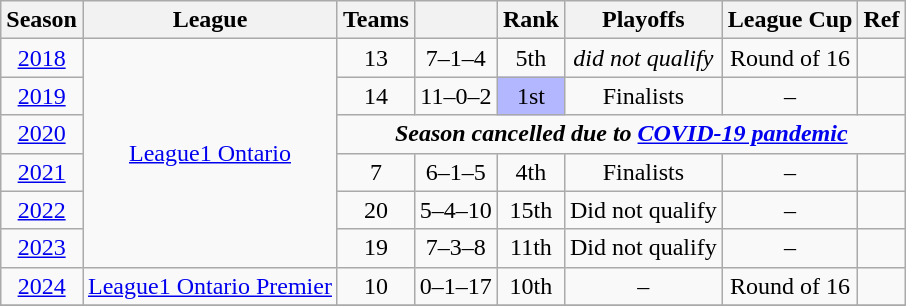<table class="wikitable" style="text-align: center;">
<tr>
<th>Season</th>
<th>League</th>
<th>Teams</th>
<th></th>
<th>Rank</th>
<th>Playoffs</th>
<th>League Cup</th>
<th>Ref</th>
</tr>
<tr>
<td><a href='#'>2018</a></td>
<td rowspan="6"><a href='#'>League1 Ontario</a></td>
<td>13</td>
<td>7–1–4</td>
<td>5th</td>
<td><em>did not qualify</em></td>
<td>Round of 16</td>
<td></td>
</tr>
<tr>
<td><a href='#'>2019</a></td>
<td>14</td>
<td>11–0–2</td>
<td bgcolor="B3B7FF">1st</td>
<td>Finalists</td>
<td>–</td>
<td></td>
</tr>
<tr>
<td><a href='#'>2020</a></td>
<td colspan="6"><strong><em>Season cancelled due to <a href='#'>COVID-19 pandemic</a></em></strong></td>
</tr>
<tr>
<td><a href='#'>2021</a></td>
<td>7</td>
<td>6–1–5</td>
<td>4th</td>
<td>Finalists</td>
<td>–</td>
<td></td>
</tr>
<tr>
<td><a href='#'>2022</a></td>
<td>20</td>
<td>5–4–10</td>
<td>15th</td>
<td>Did not qualify</td>
<td>–</td>
<td></td>
</tr>
<tr>
<td><a href='#'>2023</a></td>
<td>19</td>
<td>7–3–8</td>
<td>11th</td>
<td>Did not qualify</td>
<td>–</td>
<td></td>
</tr>
<tr>
<td><a href='#'>2024</a></td>
<td><a href='#'>League1 Ontario Premier</a></td>
<td>10</td>
<td>0–1–17</td>
<td>10th</td>
<td>–</td>
<td>Round of 16</td>
<td></td>
</tr>
<tr>
</tr>
</table>
